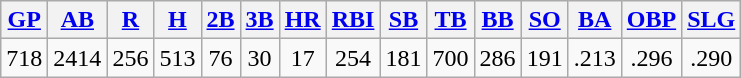<table class="wikitable">
<tr>
<th><a href='#'>GP</a></th>
<th><a href='#'>AB</a></th>
<th><a href='#'>R</a></th>
<th><a href='#'>H</a></th>
<th><a href='#'>2B</a></th>
<th><a href='#'>3B</a></th>
<th><a href='#'>HR</a></th>
<th><a href='#'>RBI</a></th>
<th><a href='#'>SB</a></th>
<th><a href='#'>TB</a></th>
<th><a href='#'>BB</a></th>
<th><a href='#'>SO</a></th>
<th><a href='#'>BA</a></th>
<th><a href='#'>OBP</a></th>
<th><a href='#'>SLG</a></th>
</tr>
<tr align=center>
<td>718</td>
<td>2414</td>
<td>256</td>
<td>513</td>
<td>76</td>
<td>30</td>
<td>17</td>
<td>254</td>
<td>181</td>
<td>700</td>
<td>286</td>
<td>191</td>
<td>.213</td>
<td>.296</td>
<td>.290</td>
</tr>
</table>
